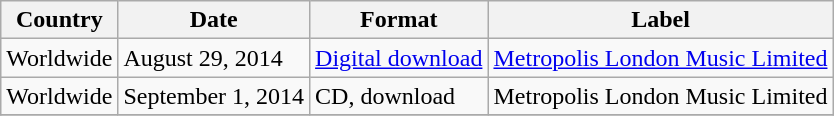<table class="wikitable">
<tr>
<th>Country</th>
<th>Date</th>
<th>Format</th>
<th>Label</th>
</tr>
<tr>
<td>Worldwide</td>
<td>August 29, 2014</td>
<td><a href='#'>Digital download</a></td>
<td><a href='#'>Metropolis London Music Limited</a></td>
</tr>
<tr>
<td>Worldwide</td>
<td>September 1, 2014</td>
<td>CD, download</td>
<td>Metropolis London Music Limited</td>
</tr>
<tr>
</tr>
</table>
